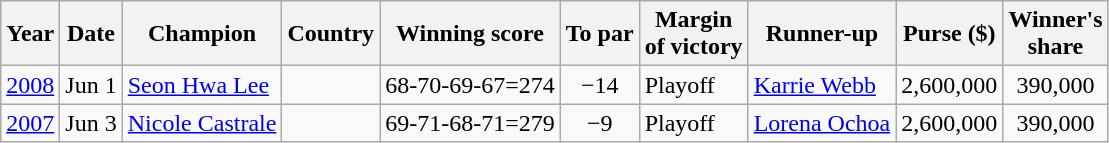<table class="wikitable">
<tr>
<th>Year</th>
<th>Date</th>
<th>Champion</th>
<th>Country</th>
<th>Winning score</th>
<th>To par</th>
<th>Margin<br>of victory</th>
<th>Runner-up</th>
<th>Purse ($)</th>
<th>Winner's<br>share</th>
</tr>
<tr>
<td><a href='#'>2008</a></td>
<td>Jun 1</td>
<td><a href='#'>Seon Hwa Lee</a></td>
<td></td>
<td>68-70-69-67=274</td>
<td align=center>−14</td>
<td>Playoff</td>
<td> <a href='#'>Karrie Webb</a></td>
<td align=center>2,600,000</td>
<td align=center>390,000</td>
</tr>
<tr>
<td><a href='#'>2007</a></td>
<td>Jun 3</td>
<td><a href='#'>Nicole Castrale</a></td>
<td></td>
<td>69-71-68-71=279</td>
<td align=center>−9</td>
<td>Playoff</td>
<td> <a href='#'>Lorena Ochoa</a></td>
<td align=center>2,600,000</td>
<td align=center>390,000</td>
</tr>
</table>
